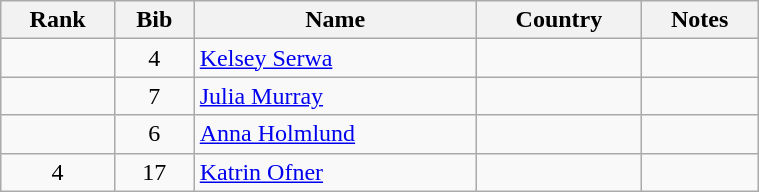<table class="wikitable" style="text-align:center;" width=40%>
<tr>
<th>Rank</th>
<th>Bib</th>
<th>Name</th>
<th>Country</th>
<th>Notes</th>
</tr>
<tr>
<td></td>
<td>4</td>
<td align=left><a href='#'>Kelsey Serwa</a></td>
<td align=left></td>
<td></td>
</tr>
<tr>
<td></td>
<td>7</td>
<td align=left><a href='#'>Julia Murray</a></td>
<td align=left></td>
<td></td>
</tr>
<tr>
<td></td>
<td>6</td>
<td align=left><a href='#'>Anna Holmlund</a></td>
<td align=left></td>
<td></td>
</tr>
<tr>
<td>4</td>
<td>17</td>
<td align=left><a href='#'>Katrin Ofner</a></td>
<td align=left></td>
<td></td>
</tr>
</table>
